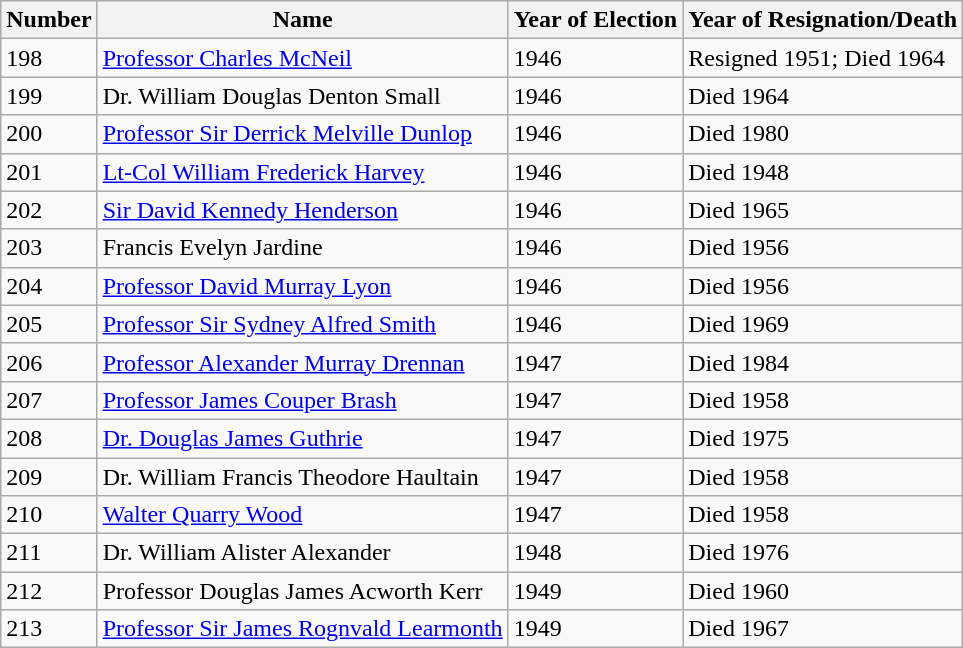<table class="wikitable">
<tr>
<th>Number</th>
<th>Name</th>
<th>Year of Election</th>
<th>Year of Resignation/Death</th>
</tr>
<tr>
<td>198</td>
<td><a href='#'>Professor Charles McNeil</a></td>
<td>1946</td>
<td>Resigned 1951; Died 1964</td>
</tr>
<tr>
<td>199</td>
<td>Dr. William Douglas Denton Small</td>
<td>1946</td>
<td>Died 1964</td>
</tr>
<tr>
<td>200</td>
<td><a href='#'>Professor Sir Derrick Melville Dunlop</a></td>
<td>1946</td>
<td>Died 1980</td>
</tr>
<tr>
<td>201</td>
<td><a href='#'>Lt-Col William Frederick Harvey</a></td>
<td>1946</td>
<td>Died 1948</td>
</tr>
<tr>
<td>202</td>
<td><a href='#'>Sir David Kennedy Henderson</a></td>
<td>1946</td>
<td>Died 1965</td>
</tr>
<tr>
<td>203</td>
<td>Francis Evelyn Jardine</td>
<td>1946</td>
<td>Died 1956</td>
</tr>
<tr>
<td>204</td>
<td><a href='#'>Professor David Murray Lyon</a></td>
<td>1946</td>
<td>Died 1956</td>
</tr>
<tr>
<td>205</td>
<td><a href='#'>Professor Sir Sydney Alfred Smith</a></td>
<td>1946</td>
<td>Died 1969</td>
</tr>
<tr>
<td>206</td>
<td><a href='#'>Professor Alexander Murray Drennan</a></td>
<td>1947</td>
<td>Died 1984</td>
</tr>
<tr>
<td>207</td>
<td><a href='#'>Professor James Couper Brash</a></td>
<td>1947</td>
<td>Died 1958</td>
</tr>
<tr>
<td>208</td>
<td><a href='#'>Dr. Douglas James Guthrie</a></td>
<td>1947</td>
<td>Died 1975</td>
</tr>
<tr>
<td>209</td>
<td>Dr. William Francis Theodore Haultain</td>
<td>1947</td>
<td>Died 1958</td>
</tr>
<tr>
<td>210</td>
<td><a href='#'>Walter Quarry Wood</a></td>
<td>1947</td>
<td>Died 1958</td>
</tr>
<tr>
<td>211</td>
<td>Dr. William Alister Alexander</td>
<td>1948</td>
<td>Died 1976</td>
</tr>
<tr>
<td>212</td>
<td>Professor Douglas James Acworth Kerr</td>
<td>1949</td>
<td>Died 1960</td>
</tr>
<tr>
<td>213</td>
<td><a href='#'>Professor Sir James Rognvald Learmonth</a></td>
<td>1949</td>
<td>Died 1967</td>
</tr>
</table>
